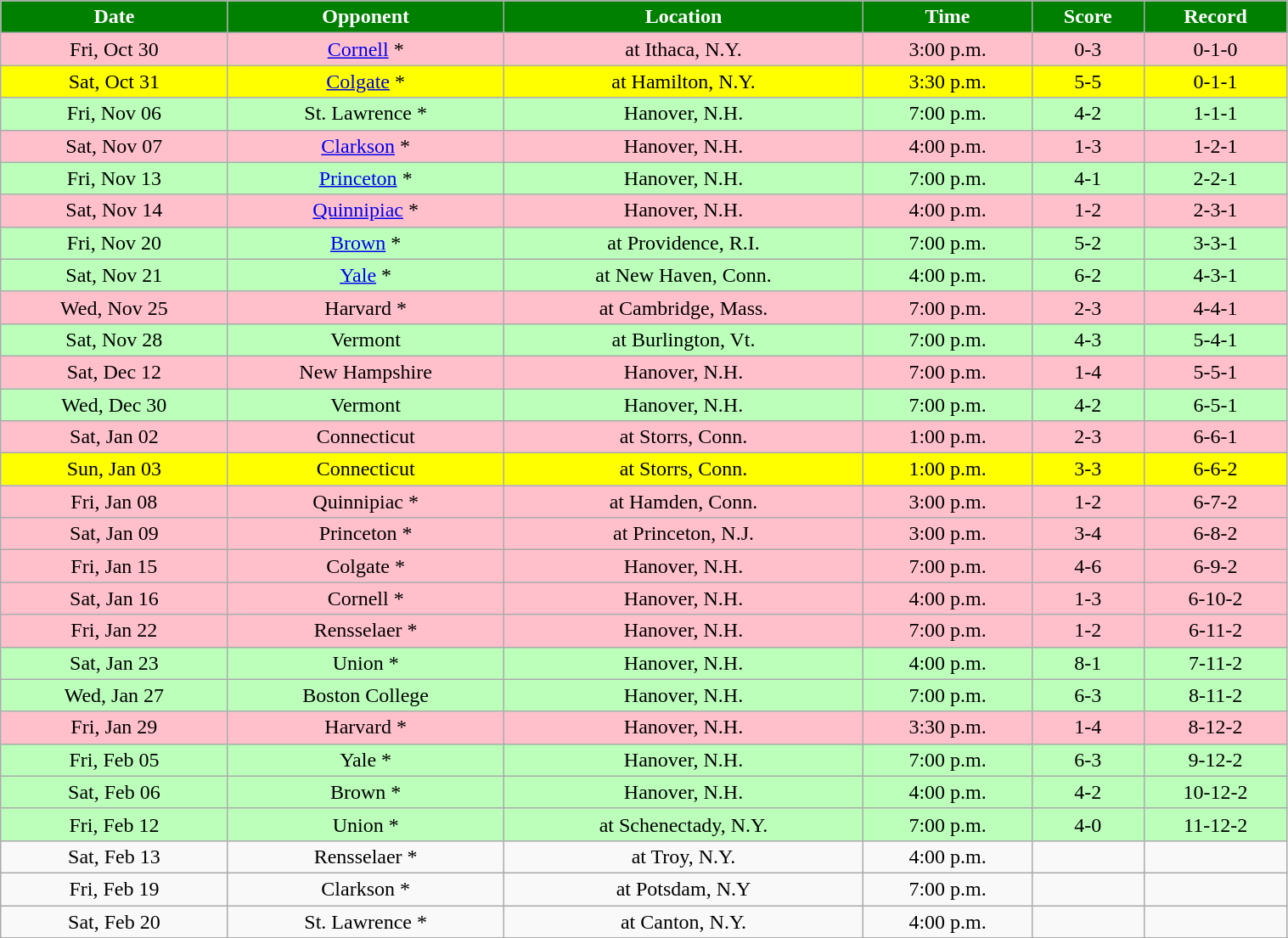<table class="wikitable" width="80%">
<tr align="center"  style=" background:green;color:#FFFFFF;">
<td><strong>Date</strong></td>
<td><strong>Opponent</strong></td>
<td><strong>Location</strong></td>
<td><strong>Time</strong></td>
<td><strong>Score</strong></td>
<td><strong>Record</strong></td>
</tr>
<tr align="center" bgcolor="pink">
<td>Fri, Oct 30</td>
<td><a href='#'>Cornell</a> *</td>
<td>at Ithaca, N.Y.</td>
<td>3:00 p.m.</td>
<td>0-3</td>
<td>0-1-0</td>
</tr>
<tr align="center" bgcolor="yellow">
<td>Sat, Oct 31</td>
<td><a href='#'>Colgate</a> *</td>
<td>at Hamilton, N.Y.</td>
<td>3:30 p.m.</td>
<td>5-5</td>
<td>0-1-1</td>
</tr>
<tr align="center" bgcolor="bbffbb">
<td>Fri, Nov 06</td>
<td>St. Lawrence *</td>
<td>Hanover, N.H.</td>
<td>7:00 p.m.</td>
<td>4-2</td>
<td>1-1-1</td>
</tr>
<tr align="center" bgcolor="pink">
<td>Sat, Nov 07</td>
<td><a href='#'>Clarkson</a> *</td>
<td>Hanover, N.H.</td>
<td>4:00 p.m.</td>
<td>1-3</td>
<td>1-2-1</td>
</tr>
<tr align="center" bgcolor="bbffbb">
<td>Fri, Nov 13</td>
<td><a href='#'>Princeton</a> *</td>
<td>Hanover, N.H.</td>
<td>7:00 p.m.</td>
<td>4-1</td>
<td>2-2-1</td>
</tr>
<tr align="center" bgcolor="pink">
<td>Sat, Nov 14</td>
<td><a href='#'>Quinnipiac</a> *</td>
<td>Hanover, N.H.</td>
<td>4:00 p.m.</td>
<td>1-2</td>
<td>2-3-1</td>
</tr>
<tr align="center" bgcolor="bbffbb">
<td>Fri, Nov 20</td>
<td><a href='#'>Brown</a> *</td>
<td>at Providence, R.I.</td>
<td>7:00 p.m.</td>
<td>5-2</td>
<td>3-3-1</td>
</tr>
<tr align="center" bgcolor="bbffbb">
<td>Sat, Nov 21</td>
<td><a href='#'>Yale</a> *</td>
<td>at New Haven, Conn.</td>
<td>4:00 p.m.</td>
<td>6-2</td>
<td>4-3-1</td>
</tr>
<tr align="center" bgcolor="pink">
<td>Wed, Nov 25</td>
<td>Harvard *</td>
<td>at Cambridge, Mass.</td>
<td>7:00 p.m.</td>
<td>2-3</td>
<td>4-4-1</td>
</tr>
<tr align="center" bgcolor="bbffbb">
<td>Sat, Nov 28</td>
<td>Vermont</td>
<td>at Burlington, Vt.</td>
<td>7:00 p.m.</td>
<td>4-3</td>
<td>5-4-1</td>
</tr>
<tr align="center" bgcolor="pink">
<td>Sat, Dec 12</td>
<td>New Hampshire</td>
<td>Hanover, N.H.</td>
<td>7:00 p.m.</td>
<td>1-4</td>
<td>5-5-1</td>
</tr>
<tr align="center" bgcolor="bbffbb">
<td>Wed, Dec 30</td>
<td>Vermont</td>
<td>Hanover, N.H.</td>
<td>7:00 p.m.</td>
<td>4-2</td>
<td>6-5-1</td>
</tr>
<tr align="center" bgcolor="pink">
<td>Sat, Jan 02</td>
<td>Connecticut</td>
<td>at Storrs, Conn.</td>
<td>1:00 p.m.</td>
<td>2-3</td>
<td>6-6-1</td>
</tr>
<tr align="center" bgcolor="yellow">
<td>Sun, Jan 03</td>
<td>Connecticut</td>
<td>at Storrs, Conn.</td>
<td>1:00 p.m.</td>
<td>3-3</td>
<td>6-6-2</td>
</tr>
<tr align="center" bgcolor="pink">
<td>Fri, Jan 08</td>
<td>Quinnipiac *</td>
<td>at Hamden, Conn.</td>
<td>3:00 p.m.</td>
<td>1-2</td>
<td>6-7-2</td>
</tr>
<tr align="center" bgcolor="pink">
<td>Sat, Jan 09</td>
<td>Princeton *</td>
<td>at Princeton, N.J.</td>
<td>3:00 p.m.</td>
<td>3-4</td>
<td>6-8-2</td>
</tr>
<tr align="center" bgcolor="pink">
<td>Fri, Jan 15</td>
<td>Colgate *</td>
<td>Hanover, N.H.</td>
<td>7:00 p.m.</td>
<td>4-6</td>
<td>6-9-2</td>
</tr>
<tr align="center" bgcolor="pink">
<td>Sat, Jan 16</td>
<td>Cornell *</td>
<td>Hanover, N.H.</td>
<td>4:00 p.m.</td>
<td>1-3</td>
<td>6-10-2</td>
</tr>
<tr align="center" bgcolor="pink">
<td>Fri, Jan 22</td>
<td>Rensselaer *</td>
<td>Hanover, N.H.</td>
<td>7:00 p.m.</td>
<td>1-2</td>
<td>6-11-2</td>
</tr>
<tr align="center" bgcolor="bbffbb">
<td>Sat, Jan 23</td>
<td>Union *</td>
<td>Hanover, N.H.</td>
<td>4:00 p.m.</td>
<td>8-1</td>
<td>7-11-2</td>
</tr>
<tr align="center" bgcolor="bbffbb">
<td>Wed, Jan 27</td>
<td>Boston College</td>
<td>Hanover, N.H.</td>
<td>7:00 p.m.</td>
<td>6-3</td>
<td>8-11-2</td>
</tr>
<tr align="center" bgcolor="pink">
<td>Fri, Jan 29</td>
<td>Harvard *</td>
<td>Hanover, N.H.</td>
<td>3:30 p.m.</td>
<td>1-4</td>
<td>8-12-2</td>
</tr>
<tr align="center" bgcolor="bbffbb">
<td>Fri, Feb 05</td>
<td>Yale *</td>
<td>Hanover, N.H.</td>
<td>7:00 p.m.</td>
<td>6-3</td>
<td>9-12-2</td>
</tr>
<tr align="center" bgcolor="bbffbb">
<td>Sat, Feb 06</td>
<td>Brown *</td>
<td>Hanover, N.H.</td>
<td>4:00 p.m.</td>
<td>4-2</td>
<td>10-12-2</td>
</tr>
<tr align="center" bgcolor="bbffbb">
<td>Fri, Feb 12</td>
<td>Union *</td>
<td>at Schenectady, N.Y.</td>
<td>7:00 p.m.</td>
<td>4-0</td>
<td>11-12-2</td>
</tr>
<tr align="center" bgcolor="">
<td>Sat, Feb 13</td>
<td>Rensselaer *</td>
<td>at Troy, N.Y.</td>
<td>4:00 p.m.</td>
<td></td>
<td></td>
</tr>
<tr align="center" bgcolor="">
<td>Fri, Feb 19</td>
<td>Clarkson *</td>
<td>at Potsdam, N.Y</td>
<td>7:00 p.m.</td>
<td></td>
<td></td>
</tr>
<tr align="center" bgcolor="">
<td>Sat, Feb 20</td>
<td>St. Lawrence *</td>
<td>at Canton, N.Y.</td>
<td>4:00 p.m.</td>
<td></td>
<td></td>
</tr>
<tr align="center" bgcolor="">
</tr>
</table>
